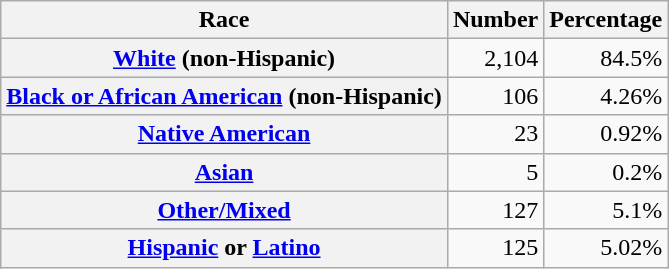<table class="wikitable" style="text-align:right">
<tr>
<th scope="col">Race</th>
<th scope="col">Number</th>
<th scope="col">Percentage</th>
</tr>
<tr>
<th scope="row"><a href='#'>White</a> (non-Hispanic)</th>
<td>2,104</td>
<td>84.5%</td>
</tr>
<tr>
<th scope="row"><a href='#'>Black or African American</a> (non-Hispanic)</th>
<td>106</td>
<td>4.26%</td>
</tr>
<tr>
<th scope="row"><a href='#'>Native American</a></th>
<td>23</td>
<td>0.92%</td>
</tr>
<tr>
<th scope="row"><a href='#'>Asian</a></th>
<td>5</td>
<td>0.2%</td>
</tr>
<tr>
<th scope="row"><a href='#'>Other/Mixed</a></th>
<td>127</td>
<td>5.1%</td>
</tr>
<tr>
<th scope="row"><a href='#'>Hispanic</a> or <a href='#'>Latino</a></th>
<td>125</td>
<td>5.02%</td>
</tr>
</table>
